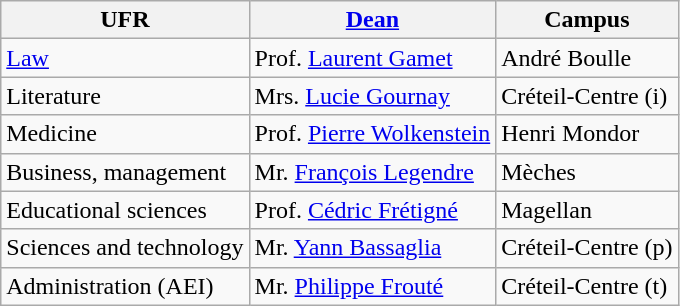<table class="wikitable">
<tr>
<th>UFR</th>
<th><a href='#'>Dean</a></th>
<th>Campus</th>
</tr>
<tr>
<td><a href='#'>Law</a></td>
<td>Prof. <a href='#'>Laurent Gamet</a> </td>
<td>André Boulle</td>
</tr>
<tr>
<td>Literature</td>
<td>Mrs. <a href='#'>Lucie Gournay</a> </td>
<td>Créteil-Centre (i)</td>
</tr>
<tr>
<td>Medicine</td>
<td>Prof. <a href='#'>Pierre Wolkenstein</a> </td>
<td>Henri Mondor</td>
</tr>
<tr>
<td>Business, management</td>
<td>Mr. <a href='#'>François Legendre</a> </td>
<td>Mèches</td>
</tr>
<tr>
<td>Educational sciences</td>
<td>Prof. <a href='#'>Cédric Frétigné</a> </td>
<td>Magellan</td>
</tr>
<tr>
<td>Sciences and technology</td>
<td>Mr. <a href='#'>Yann Bassaglia</a> </td>
<td>Créteil-Centre (p)</td>
</tr>
<tr>
<td>Administration (AEI)</td>
<td>Mr. <a href='#'>Philippe Frouté</a> </td>
<td>Créteil-Centre (t)</td>
</tr>
</table>
